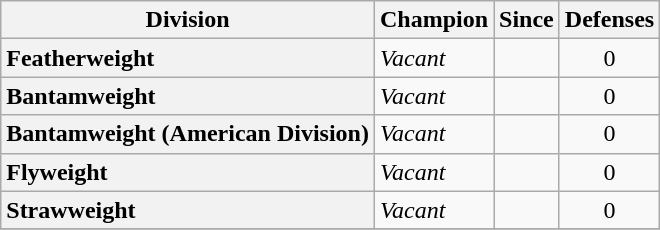<table class="wikitable">
<tr>
<th>Division</th>
<th>Champion</th>
<th>Since</th>
<th>Defenses</th>
</tr>
<tr>
<th style="text-align:left;">Featherweight</th>
<td><em>Vacant</em></td>
<td style="text-align:center;"></td>
<td style="text-align:center;">0</td>
</tr>
<tr>
<th style="text-align:left;">Bantamweight</th>
<td><em>Vacant</em></td>
<td style="text-align:center;"></td>
<td style="text-align:center;">0</td>
</tr>
<tr>
<th style="text-align:left;">Bantamweight (American Division)</th>
<td><em>Vacant</em></td>
<td style="text-align:center;"></td>
<td style="text-align:center;">0</td>
</tr>
<tr>
<th style="text-align:left;">Flyweight</th>
<td><em>Vacant</em></td>
<td style="text-align:center;"></td>
<td style="text-align:center;">0</td>
</tr>
<tr>
<th style="text-align:left;">Strawweight</th>
<td><em>Vacant</em></td>
<td style="text-align:center;"></td>
<td style="text-align:center;">0</td>
</tr>
<tr>
</tr>
</table>
